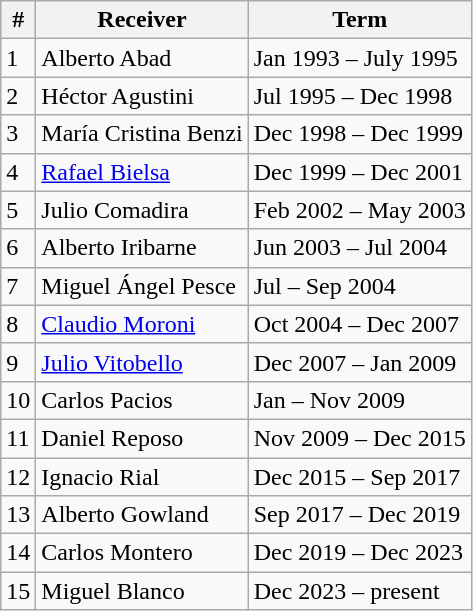<table class="wikitable">
<tr>
<th>#</th>
<th>Receiver</th>
<th>Term</th>
</tr>
<tr>
<td>1</td>
<td>Alberto Abad</td>
<td>Jan 1993 – July 1995</td>
</tr>
<tr>
<td>2</td>
<td>Héctor Agustini</td>
<td>Jul 1995 – Dec 1998</td>
</tr>
<tr>
<td>3</td>
<td>María Cristina Benzi</td>
<td>Dec 1998 – Dec 1999</td>
</tr>
<tr>
<td>4</td>
<td><a href='#'>Rafael Bielsa</a></td>
<td>Dec 1999 – Dec 2001</td>
</tr>
<tr>
<td>5</td>
<td>Julio Comadira</td>
<td>Feb 2002 – May 2003</td>
</tr>
<tr>
<td>6</td>
<td>Alberto Iribarne</td>
<td>Jun 2003 – Jul 2004</td>
</tr>
<tr>
<td>7</td>
<td>Miguel Ángel Pesce</td>
<td>Jul – Sep 2004</td>
</tr>
<tr>
<td>8</td>
<td><a href='#'>Claudio Moroni</a></td>
<td>Oct 2004 – Dec 2007</td>
</tr>
<tr>
<td>9</td>
<td><a href='#'>Julio Vitobello</a></td>
<td>Dec 2007 – Jan 2009</td>
</tr>
<tr>
<td>10</td>
<td>Carlos Pacios</td>
<td>Jan – Nov 2009</td>
</tr>
<tr>
<td>11</td>
<td>Daniel Reposo</td>
<td>Nov 2009 – Dec 2015</td>
</tr>
<tr>
<td>12</td>
<td>Ignacio Rial</td>
<td>Dec 2015 – Sep 2017</td>
</tr>
<tr>
<td>13</td>
<td>Alberto Gowland</td>
<td>Sep 2017 – Dec 2019</td>
</tr>
<tr>
<td>14</td>
<td>Carlos Montero</td>
<td>Dec 2019 – Dec 2023</td>
</tr>
<tr>
<td>15</td>
<td>Miguel Blanco</td>
<td>Dec 2023 – present</td>
</tr>
</table>
